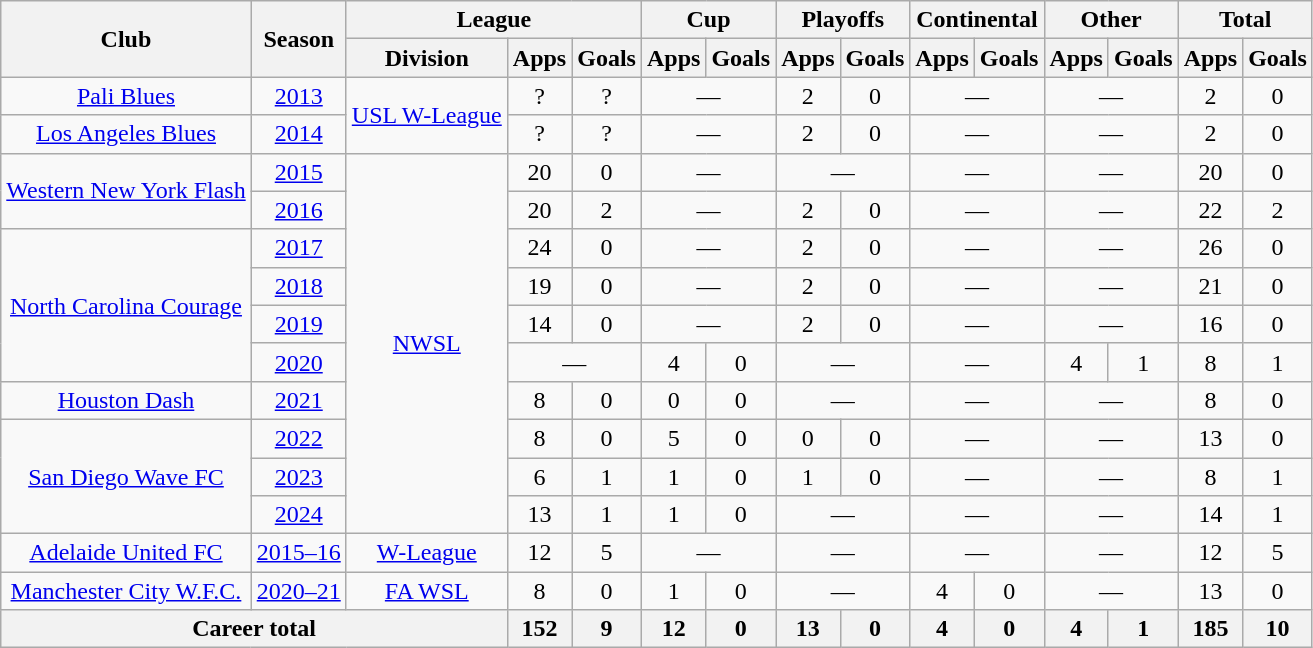<table class="wikitable" style="text-align: center;">
<tr>
<th rowspan="2">Club</th>
<th rowspan="2">Season</th>
<th colspan="3">League</th>
<th colspan="2">Cup</th>
<th colspan="2">Playoffs</th>
<th colspan="2">Continental</th>
<th colspan="2">Other</th>
<th colspan="2">Total</th>
</tr>
<tr>
<th>Division</th>
<th>Apps</th>
<th>Goals</th>
<th>Apps</th>
<th>Goals</th>
<th>Apps</th>
<th>Goals</th>
<th>Apps</th>
<th>Goals</th>
<th>Apps</th>
<th>Goals</th>
<th>Apps</th>
<th>Goals</th>
</tr>
<tr>
<td><a href='#'>Pali Blues</a></td>
<td><a href='#'>2013</a></td>
<td rowspan="2"><a href='#'>USL W-League</a></td>
<td>?</td>
<td>?</td>
<td colspan="2">—</td>
<td>2</td>
<td>0</td>
<td colspan="2">—</td>
<td colspan="2">—</td>
<td>2</td>
<td>0</td>
</tr>
<tr>
<td><a href='#'>Los Angeles Blues</a></td>
<td><a href='#'>2014</a></td>
<td>?</td>
<td>?</td>
<td colspan="2">—</td>
<td>2</td>
<td>0</td>
<td colspan="2">—</td>
<td colspan="2">—</td>
<td>2</td>
<td>0</td>
</tr>
<tr>
<td rowspan="2"><a href='#'>Western New York Flash</a></td>
<td><a href='#'>2015</a></td>
<td rowspan="10"><a href='#'>NWSL</a></td>
<td>20</td>
<td>0</td>
<td colspan="2">—</td>
<td colspan="2">—</td>
<td colspan="2">—</td>
<td colspan="2">—</td>
<td>20</td>
<td>0</td>
</tr>
<tr>
<td><a href='#'>2016</a></td>
<td>20</td>
<td>2</td>
<td colspan="2">—</td>
<td>2</td>
<td>0</td>
<td colspan="2">—</td>
<td colspan="2">—</td>
<td>22</td>
<td>2</td>
</tr>
<tr>
<td rowspan="4"><a href='#'>North Carolina Courage</a></td>
<td><a href='#'>2017</a></td>
<td>24</td>
<td>0</td>
<td colspan="2">—</td>
<td>2</td>
<td>0</td>
<td colspan="2">—</td>
<td colspan="2">—</td>
<td>26</td>
<td>0</td>
</tr>
<tr>
<td><a href='#'>2018</a></td>
<td>19</td>
<td>0</td>
<td colspan="2">—</td>
<td>2</td>
<td>0</td>
<td colspan="2">—</td>
<td colspan="2">—</td>
<td>21</td>
<td>0</td>
</tr>
<tr>
<td><a href='#'>2019</a></td>
<td>14</td>
<td>0</td>
<td colspan="2">—</td>
<td>2</td>
<td>0</td>
<td colspan="2">—</td>
<td colspan="2">—</td>
<td>16</td>
<td>0</td>
</tr>
<tr>
<td><a href='#'>2020</a></td>
<td colspan="2">—</td>
<td>4</td>
<td>0</td>
<td colspan="2">—</td>
<td colspan="2">—</td>
<td>4</td>
<td>1</td>
<td>8</td>
<td>1</td>
</tr>
<tr>
<td><a href='#'>Houston Dash</a></td>
<td><a href='#'>2021</a></td>
<td>8</td>
<td>0</td>
<td>0</td>
<td>0</td>
<td colspan="2">—</td>
<td colspan="2">—</td>
<td colspan="2">—</td>
<td>8</td>
<td>0</td>
</tr>
<tr>
<td rowspan="3"><a href='#'>San Diego Wave FC</a></td>
<td><a href='#'>2022</a></td>
<td>8</td>
<td>0</td>
<td>5</td>
<td>0</td>
<td>0</td>
<td>0</td>
<td colspan="2">—</td>
<td colspan="2">—</td>
<td>13</td>
<td>0</td>
</tr>
<tr>
<td><a href='#'>2023</a></td>
<td>6</td>
<td>1</td>
<td>1</td>
<td>0</td>
<td>1</td>
<td>0</td>
<td colspan="2">—</td>
<td colspan="2">—</td>
<td>8</td>
<td>1</td>
</tr>
<tr>
<td><a href='#'>2024</a></td>
<td>13</td>
<td>1</td>
<td>1</td>
<td>0</td>
<td colspan="2">—</td>
<td colspan="2">—</td>
<td colspan="2">—</td>
<td>14</td>
<td>1</td>
</tr>
<tr>
<td><a href='#'>Adelaide United FC</a></td>
<td><a href='#'>2015–16</a></td>
<td><a href='#'>W-League</a></td>
<td>12</td>
<td>5</td>
<td colspan="2">—</td>
<td colspan="2">—</td>
<td colspan="2">—</td>
<td colspan="2">—</td>
<td>12</td>
<td>5</td>
</tr>
<tr>
<td><a href='#'>Manchester City W.F.C.</a></td>
<td><a href='#'>2020–21</a></td>
<td><a href='#'>FA WSL</a></td>
<td>8</td>
<td>0</td>
<td>1</td>
<td>0</td>
<td colspan="2">—</td>
<td>4</td>
<td>0</td>
<td colspan="2">—</td>
<td>13</td>
<td>0</td>
</tr>
<tr>
<th colspan="3">Career total</th>
<th>152</th>
<th>9</th>
<th>12</th>
<th>0</th>
<th>13</th>
<th>0</th>
<th>4</th>
<th>0</th>
<th>4</th>
<th>1</th>
<th>185</th>
<th>10</th>
</tr>
</table>
